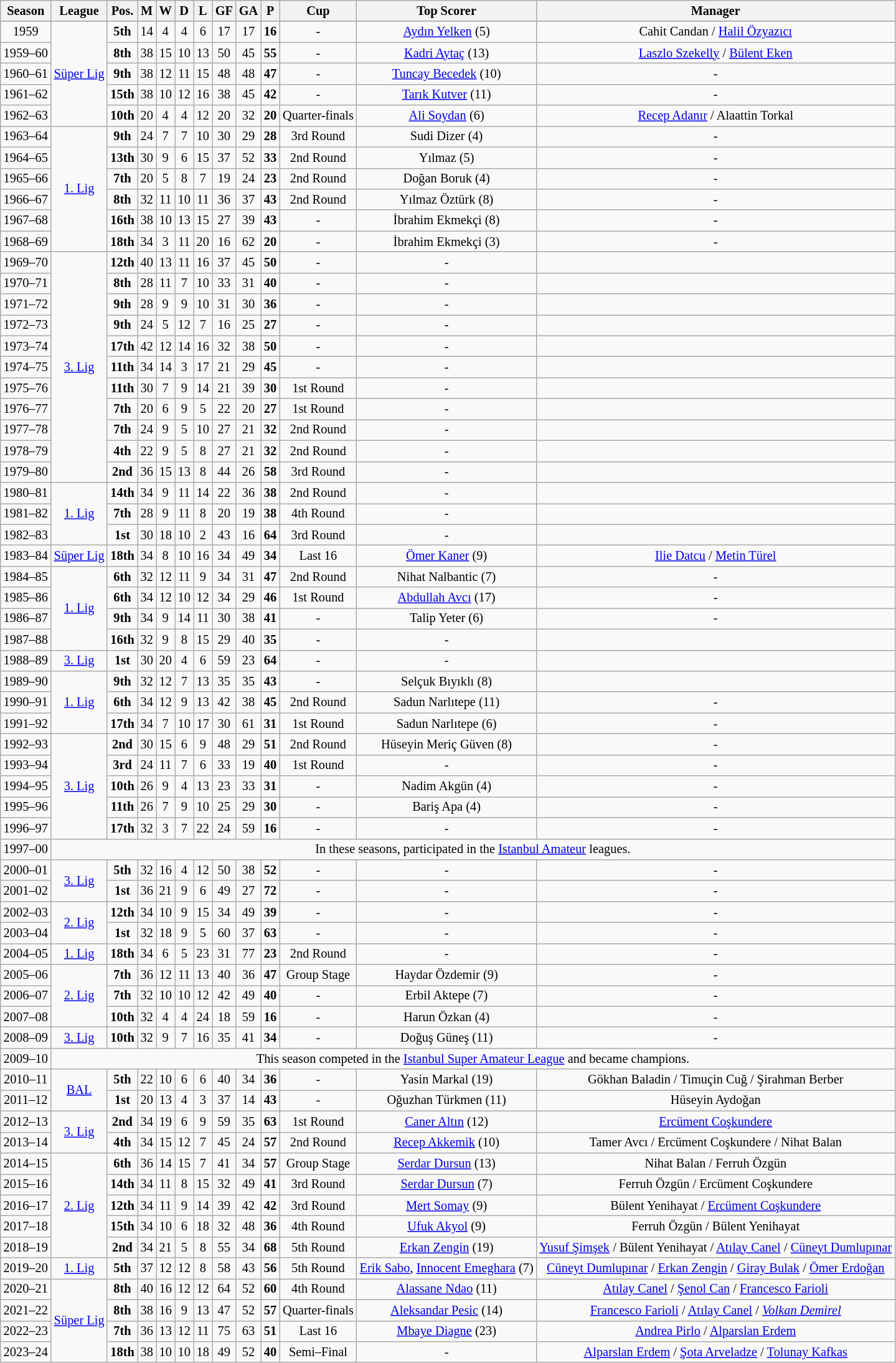<table class="wikitable" style="text-align:center;font-size:85%;">
<tr>
<th>Season</th>
<th>League</th>
<th>Pos.</th>
<th>M</th>
<th>W</th>
<th>D</th>
<th>L</th>
<th>GF</th>
<th>GA</th>
<th>P</th>
<th>Cup</th>
<th>Top Scorer</th>
<th>Manager</th>
</tr>
<tr>
</tr>
<tr>
<td>1959</td>
<td rowspan="5"><a href='#'>Süper Lig</a></td>
<td><strong>5th</strong></td>
<td>14</td>
<td>4</td>
<td>4</td>
<td>6</td>
<td>17</td>
<td>17</td>
<td><strong>16</strong></td>
<td>-</td>
<td><a href='#'>Aydın Yelken</a> (5)</td>
<td>Cahit Candan / <a href='#'>Halil Özyazıcı</a></td>
</tr>
<tr>
<td>1959–60</td>
<td><strong>8th</strong></td>
<td>38</td>
<td>15</td>
<td>10</td>
<td>13</td>
<td>50</td>
<td>45</td>
<td><strong>55</strong></td>
<td>-</td>
<td><a href='#'>Kadri Aytaç</a> (13)</td>
<td><a href='#'>Laszlo Szekelly</a> / <a href='#'>Bülent Eken</a></td>
</tr>
<tr>
<td>1960–61</td>
<td><strong>9th</strong></td>
<td>38</td>
<td>12</td>
<td>11</td>
<td>15</td>
<td>48</td>
<td>48</td>
<td><strong>47</strong></td>
<td>-</td>
<td><a href='#'>Tuncay Becedek</a> (10)</td>
<td>-</td>
</tr>
<tr>
<td>1961–62</td>
<td><strong>15th</strong></td>
<td>38</td>
<td>10</td>
<td>12</td>
<td>16</td>
<td>38</td>
<td>45</td>
<td><strong>42</strong></td>
<td>-</td>
<td><a href='#'>Tarık Kutver</a> (11)</td>
<td>-</td>
</tr>
<tr>
<td>1962–63</td>
<td><strong>10th</strong></td>
<td>20</td>
<td>4</td>
<td>4</td>
<td>12</td>
<td>20</td>
<td>32</td>
<td><strong>20</strong></td>
<td>Quarter-finals</td>
<td><a href='#'>Ali Soydan</a> (6)</td>
<td><a href='#'>Recep Adanır</a> / Alaattin Torkal</td>
</tr>
<tr>
<td>1963–64</td>
<td rowspan="6"><a href='#'>1. Lig</a></td>
<td><strong>9th</strong></td>
<td>24</td>
<td>7</td>
<td>7</td>
<td>10</td>
<td>30</td>
<td>29</td>
<td><strong>28</strong></td>
<td>3rd Round</td>
<td>Sudi Dizer (4)</td>
<td>-</td>
</tr>
<tr>
<td>1964–65</td>
<td><strong>13th</strong></td>
<td>30</td>
<td>9</td>
<td>6</td>
<td>15</td>
<td>37</td>
<td>52</td>
<td><strong>33</strong></td>
<td>2nd Round</td>
<td>Yılmaz (5)</td>
<td>-</td>
</tr>
<tr>
<td>1965–66</td>
<td><strong>7th</strong></td>
<td>20</td>
<td>5</td>
<td>8</td>
<td>7</td>
<td>19</td>
<td>24</td>
<td><strong>23</strong></td>
<td>2nd Round</td>
<td>Doğan Boruk (4)</td>
<td>-</td>
</tr>
<tr>
<td>1966–67</td>
<td><strong>8th</strong></td>
<td>32</td>
<td>11</td>
<td>10</td>
<td>11</td>
<td>36</td>
<td>37</td>
<td><strong>43</strong></td>
<td>2nd Round</td>
<td>Yılmaz Öztürk (8)</td>
<td>-</td>
</tr>
<tr>
<td>1967–68</td>
<td><strong>16th</strong></td>
<td>38</td>
<td>10</td>
<td>13</td>
<td>15</td>
<td>27</td>
<td>39</td>
<td><strong>43</strong></td>
<td>-</td>
<td>İbrahim Ekmekçi (8)</td>
<td>-</td>
</tr>
<tr>
<td>1968–69</td>
<td><strong>18th</strong></td>
<td>34</td>
<td>3</td>
<td>11</td>
<td>20</td>
<td>16</td>
<td>62</td>
<td><strong>20</strong></td>
<td>-</td>
<td>İbrahim Ekmekçi (3)</td>
<td>-</td>
</tr>
<tr>
<td>1969–70</td>
<td rowspan="11"><a href='#'>3. Lig</a></td>
<td><strong>12th</strong></td>
<td>40</td>
<td>13</td>
<td>11</td>
<td>16</td>
<td>37</td>
<td>45</td>
<td><strong>50</strong></td>
<td>-</td>
<td>-</td>
<td></td>
</tr>
<tr>
<td>1970–71</td>
<td><strong>8th</strong></td>
<td>28</td>
<td>11</td>
<td>7</td>
<td>10</td>
<td>33</td>
<td>31</td>
<td><strong>40</strong></td>
<td>-</td>
<td>-</td>
<td></td>
</tr>
<tr>
<td>1971–72</td>
<td><strong>9th</strong></td>
<td>28</td>
<td>9</td>
<td>9</td>
<td>10</td>
<td>31</td>
<td>30</td>
<td><strong>36</strong></td>
<td>-</td>
<td>-</td>
<td></td>
</tr>
<tr>
<td>1972–73</td>
<td><strong>9th</strong></td>
<td>24</td>
<td>5</td>
<td>12</td>
<td>7</td>
<td>16</td>
<td>25</td>
<td><strong>27</strong></td>
<td>-</td>
<td>-</td>
<td></td>
</tr>
<tr>
<td>1973–74</td>
<td><strong>17th</strong></td>
<td>42</td>
<td>12</td>
<td>14</td>
<td>16</td>
<td>32</td>
<td>38</td>
<td><strong>50</strong></td>
<td>-</td>
<td>-</td>
<td></td>
</tr>
<tr>
<td>1974–75</td>
<td><strong>11th</strong></td>
<td>34</td>
<td>14</td>
<td>3</td>
<td>17</td>
<td>21</td>
<td>29</td>
<td><strong>45</strong></td>
<td>-</td>
<td>-</td>
<td></td>
</tr>
<tr>
<td>1975–76</td>
<td><strong>11th</strong></td>
<td>30</td>
<td>7</td>
<td>9</td>
<td>14</td>
<td>21</td>
<td>39</td>
<td><strong>30</strong></td>
<td>1st Round</td>
<td>-</td>
<td></td>
</tr>
<tr>
<td>1976–77</td>
<td><strong>7th</strong></td>
<td>20</td>
<td>6</td>
<td>9</td>
<td>5</td>
<td>22</td>
<td>20</td>
<td><strong>27</strong></td>
<td>1st Round</td>
<td>-</td>
<td></td>
</tr>
<tr>
<td>1977–78</td>
<td><strong>7th</strong></td>
<td>24</td>
<td>9</td>
<td>5</td>
<td>10</td>
<td>27</td>
<td>21</td>
<td><strong>32</strong></td>
<td>2nd Round</td>
<td>-</td>
<td></td>
</tr>
<tr>
<td>1978–79</td>
<td><strong>4th</strong></td>
<td>22</td>
<td>9</td>
<td>5</td>
<td>8</td>
<td>27</td>
<td>21</td>
<td><strong>32</strong></td>
<td>2nd Round</td>
<td>-</td>
<td></td>
</tr>
<tr>
<td>1979–80</td>
<td><strong>2nd</strong></td>
<td>36</td>
<td>15</td>
<td>13</td>
<td>8</td>
<td>44</td>
<td>26</td>
<td><strong>58</strong></td>
<td>3rd Round</td>
<td>-</td>
<td></td>
</tr>
<tr>
<td>1980–81</td>
<td rowspan="3"><a href='#'>1. Lig</a></td>
<td><strong>14th</strong></td>
<td>34</td>
<td>9</td>
<td>11</td>
<td>14</td>
<td>22</td>
<td>36</td>
<td><strong>38</strong></td>
<td>2nd Round</td>
<td>-</td>
<td></td>
</tr>
<tr>
<td>1981–82</td>
<td><strong>7th</strong></td>
<td>28</td>
<td>9</td>
<td>11</td>
<td>8</td>
<td>20</td>
<td>19</td>
<td><strong>38</strong></td>
<td>4th Round</td>
<td>-</td>
<td></td>
</tr>
<tr>
<td>1982–83</td>
<td><strong>1st</strong></td>
<td>30</td>
<td>18</td>
<td>10</td>
<td>2</td>
<td>43</td>
<td>16</td>
<td><strong>64</strong></td>
<td>3rd Round</td>
<td>-</td>
<td></td>
</tr>
<tr>
<td>1983–84</td>
<td><a href='#'>Süper Lig</a></td>
<td><strong>18th</strong></td>
<td>34</td>
<td>8</td>
<td>10</td>
<td>16</td>
<td>34</td>
<td>49</td>
<td><strong>34</strong></td>
<td>Last 16</td>
<td><a href='#'>Ömer Kaner</a> (9)</td>
<td><a href='#'>Ilie Datcu</a> / <a href='#'>Metin Türel</a></td>
</tr>
<tr>
<td>1984–85</td>
<td rowspan="4"><a href='#'>1. Lig</a></td>
<td><strong>6th</strong></td>
<td>32</td>
<td>12</td>
<td>11</td>
<td>9</td>
<td>34</td>
<td>31</td>
<td><strong>47</strong></td>
<td>2nd Round</td>
<td>Nihat Nalbantic (7)</td>
<td>-</td>
</tr>
<tr>
<td>1985–86</td>
<td><strong>6th</strong></td>
<td>34</td>
<td>12</td>
<td>10</td>
<td>12</td>
<td>34</td>
<td>29</td>
<td><strong>46</strong></td>
<td>1st Round</td>
<td><a href='#'>Abdullah Avcı</a> (17)</td>
<td>-</td>
</tr>
<tr>
<td>1986–87</td>
<td><strong>9th</strong></td>
<td>34</td>
<td>9</td>
<td>14</td>
<td>11</td>
<td>30</td>
<td>38</td>
<td><strong>41</strong></td>
<td>-</td>
<td>Talip Yeter (6)</td>
<td>-</td>
</tr>
<tr>
<td>1987–88</td>
<td><strong>16th</strong></td>
<td>32</td>
<td>9</td>
<td>8</td>
<td>15</td>
<td>29</td>
<td>40</td>
<td><strong>35</strong></td>
<td>-</td>
<td>-</td>
<td></td>
</tr>
<tr>
<td>1988–89</td>
<td><a href='#'>3. Lig</a></td>
<td><strong>1st</strong></td>
<td>30</td>
<td>20</td>
<td>4</td>
<td>6</td>
<td>59</td>
<td>23</td>
<td><strong>64</strong></td>
<td>-</td>
<td>-</td>
<td></td>
</tr>
<tr>
<td>1989–90</td>
<td rowspan="3"><a href='#'>1. Lig</a></td>
<td><strong>9th</strong></td>
<td>32</td>
<td>12</td>
<td>7</td>
<td>13</td>
<td>35</td>
<td>35</td>
<td><strong>43</strong></td>
<td>-</td>
<td>Selçuk Bıyıklı (8)</td>
<td></td>
</tr>
<tr>
<td>1990–91</td>
<td><strong>6th</strong></td>
<td>34</td>
<td>12</td>
<td>9</td>
<td>13</td>
<td>42</td>
<td>38</td>
<td><strong>45</strong></td>
<td>2nd Round</td>
<td>Sadun Narlıtepe (11)</td>
<td>-</td>
</tr>
<tr>
<td>1991–92</td>
<td><strong>17th</strong></td>
<td>34</td>
<td>7</td>
<td>10</td>
<td>17</td>
<td>30</td>
<td>61</td>
<td><strong>31</strong></td>
<td>1st Round</td>
<td>Sadun Narlıtepe (6)</td>
<td>-</td>
</tr>
<tr>
<td>1992–93</td>
<td rowspan="5"><a href='#'>3. Lig</a></td>
<td><strong>2nd</strong></td>
<td>30</td>
<td>15</td>
<td>6</td>
<td>9</td>
<td>48</td>
<td>29</td>
<td><strong>51</strong></td>
<td>2nd Round</td>
<td>Hüseyin Meriç Güven (8)</td>
<td>-</td>
</tr>
<tr>
<td>1993–94</td>
<td><strong>3rd</strong></td>
<td>24</td>
<td>11</td>
<td>7</td>
<td>6</td>
<td>33</td>
<td>19</td>
<td><strong>40</strong></td>
<td>1st Round</td>
<td>-</td>
<td>-</td>
</tr>
<tr>
<td>1994–95</td>
<td><strong>10th</strong></td>
<td>26</td>
<td>9</td>
<td>4</td>
<td>13</td>
<td>23</td>
<td>33</td>
<td><strong>31</strong></td>
<td>-</td>
<td>Nadim Akgün (4)</td>
<td>-</td>
</tr>
<tr>
<td>1995–96</td>
<td><strong>11th</strong></td>
<td>26</td>
<td>7</td>
<td>9</td>
<td>10</td>
<td>25</td>
<td>29</td>
<td><strong>30</strong></td>
<td>-</td>
<td>Bariş Apa (4)</td>
<td>-</td>
</tr>
<tr>
<td>1996–97</td>
<td><strong>17th</strong></td>
<td>32</td>
<td>3</td>
<td>7</td>
<td>22</td>
<td>24</td>
<td>59</td>
<td><strong>16</strong></td>
<td>-</td>
<td>-</td>
<td>-</td>
</tr>
<tr>
<td>1997–00</td>
<td colspan="12">In these seasons, participated in the <a href='#'>Istanbul Amateur</a> leagues.</td>
</tr>
<tr>
<td>2000–01</td>
<td rowspan="2"><a href='#'>3. Lig</a></td>
<td><strong>5th</strong></td>
<td>32</td>
<td>16</td>
<td>4</td>
<td>12</td>
<td>50</td>
<td>38</td>
<td><strong>52</strong></td>
<td>-</td>
<td>-</td>
<td>-</td>
</tr>
<tr>
<td>2001–02</td>
<td><strong>1st</strong></td>
<td>36</td>
<td>21</td>
<td>9</td>
<td>6</td>
<td>49</td>
<td>27</td>
<td><strong>72</strong></td>
<td>-</td>
<td>-</td>
<td>-</td>
</tr>
<tr>
<td>2002–03</td>
<td rowspan="2"><a href='#'>2. Lig</a></td>
<td><strong>12th</strong></td>
<td>34</td>
<td>10</td>
<td>9</td>
<td>15</td>
<td>34</td>
<td>49</td>
<td><strong>39</strong></td>
<td>-</td>
<td>-</td>
<td>-</td>
</tr>
<tr>
<td>2003–04</td>
<td><strong>1st</strong></td>
<td>32</td>
<td>18</td>
<td>9</td>
<td>5</td>
<td>60</td>
<td>37</td>
<td><strong>63</strong></td>
<td>-</td>
<td>-</td>
<td>-</td>
</tr>
<tr>
<td>2004–05</td>
<td><a href='#'>1. Lig</a></td>
<td><strong>18th</strong></td>
<td>34</td>
<td>6</td>
<td>5</td>
<td>23</td>
<td>31</td>
<td>77</td>
<td><strong>23</strong></td>
<td>2nd Round</td>
<td>-</td>
<td>-</td>
</tr>
<tr>
<td>2005–06</td>
<td rowspan="3"><a href='#'>2. Lig</a></td>
<td><strong>7th</strong></td>
<td>36</td>
<td>12</td>
<td>11</td>
<td>13</td>
<td>40</td>
<td>36</td>
<td><strong>47</strong></td>
<td>Group Stage</td>
<td>Haydar Özdemir (9)</td>
<td>-</td>
</tr>
<tr>
<td>2006–07</td>
<td><strong>7th</strong></td>
<td>32</td>
<td>10</td>
<td>10</td>
<td>12</td>
<td>42</td>
<td>49</td>
<td><strong>40</strong></td>
<td>-</td>
<td>Erbil Aktepe (7)</td>
<td>-</td>
</tr>
<tr>
<td>2007–08</td>
<td><strong>10th</strong></td>
<td>32</td>
<td>4</td>
<td>4</td>
<td>24</td>
<td>18</td>
<td>59</td>
<td><strong>16</strong></td>
<td>-</td>
<td>Harun Özkan (4)</td>
<td>-</td>
</tr>
<tr>
<td>2008–09</td>
<td><a href='#'>3. Lig</a></td>
<td><strong>10th</strong></td>
<td>32</td>
<td>9</td>
<td>7</td>
<td>16</td>
<td>35</td>
<td>41</td>
<td><strong>34</strong></td>
<td>-</td>
<td>Doğuş Güneş (11)</td>
<td>-</td>
</tr>
<tr>
<td>2009–10</td>
<td colspan="12">This season competed in the <a href='#'>Istanbul Super Amateur League</a> and became champions.</td>
</tr>
<tr>
<td>2010–11</td>
<td rowspan="2"><a href='#'>BAL</a></td>
<td><strong>5th</strong></td>
<td>22</td>
<td>10</td>
<td>6</td>
<td>6</td>
<td>40</td>
<td>34</td>
<td><strong>36</strong></td>
<td>-</td>
<td>Yasin Markal (19)</td>
<td>Gökhan Baladin / Timuçin Cuğ / Şirahman Berber</td>
</tr>
<tr>
<td>2011–12</td>
<td><strong>1st</strong></td>
<td>20</td>
<td>13</td>
<td>4</td>
<td>3</td>
<td>37</td>
<td>14</td>
<td><strong>43</strong></td>
<td>-</td>
<td>Oğuzhan Türkmen (11)</td>
<td>Hüseyin Aydoğan</td>
</tr>
<tr>
<td>2012–13</td>
<td rowspan="2"><a href='#'>3. Lig</a></td>
<td><strong>2nd</strong></td>
<td>34</td>
<td>19</td>
<td>6</td>
<td>9</td>
<td>59</td>
<td>35</td>
<td><strong>63</strong></td>
<td>1st Round</td>
<td><a href='#'>Caner Altın</a> (12)</td>
<td><a href='#'>Ercüment Coşkundere</a></td>
</tr>
<tr>
<td>2013–14</td>
<td><strong>4th</strong></td>
<td>34</td>
<td>15</td>
<td>12</td>
<td>7</td>
<td>45</td>
<td>24</td>
<td><strong>57</strong></td>
<td>2nd Round</td>
<td><a href='#'>Recep Akkemik</a> (10)</td>
<td>Tamer Avcı / Ercüment Coşkundere / Nihat Balan</td>
</tr>
<tr>
<td>2014–15</td>
<td rowspan="5"><a href='#'>2. Lig</a></td>
<td><strong>6th</strong></td>
<td>36</td>
<td>14</td>
<td>15</td>
<td>7</td>
<td>41</td>
<td>34</td>
<td><strong>57</strong></td>
<td>Group Stage</td>
<td><a href='#'>Serdar Dursun</a> (13)</td>
<td>Nihat Balan / Ferruh Özgün</td>
</tr>
<tr>
<td>2015–16</td>
<td><strong>14th</strong></td>
<td>34</td>
<td>11</td>
<td>8</td>
<td>15</td>
<td>32</td>
<td>49</td>
<td><strong>41</strong></td>
<td>3rd Round</td>
<td><a href='#'>Serdar Dursun</a> (7)</td>
<td>Ferruh Özgün / Ercüment Coşkundere</td>
</tr>
<tr>
<td>2016–17</td>
<td><strong>12th</strong></td>
<td>34</td>
<td>11</td>
<td>9</td>
<td>14</td>
<td>39</td>
<td>42</td>
<td><strong>42</strong></td>
<td>3rd Round</td>
<td><a href='#'>Mert Somay</a> (9)</td>
<td>Bülent Yenihayat / <a href='#'>Ercüment Coşkundere</a></td>
</tr>
<tr>
<td>2017–18</td>
<td><strong>15th</strong></td>
<td>34</td>
<td>10</td>
<td>6</td>
<td>18</td>
<td>32</td>
<td>48</td>
<td><strong>36</strong></td>
<td>4th Round</td>
<td><a href='#'>Ufuk Akyol</a> (9)</td>
<td>Ferruh Özgün / Bülent Yenihayat</td>
</tr>
<tr>
<td>2018–19</td>
<td><strong>2nd</strong></td>
<td>34</td>
<td>21</td>
<td>5</td>
<td>8</td>
<td>55</td>
<td>34</td>
<td><strong>68</strong></td>
<td>5th Round</td>
<td><a href='#'>Erkan Zengin</a> (19)</td>
<td><a href='#'>Yusuf Şimşek</a> / Bülent Yenihayat / <a href='#'>Atılay Canel</a> / <a href='#'>Cüneyt Dumlupınar</a></td>
</tr>
<tr>
<td>2019–20</td>
<td><a href='#'>1. Lig</a></td>
<td><strong>5th</strong></td>
<td>37</td>
<td>12</td>
<td>12</td>
<td>8</td>
<td>58</td>
<td>43</td>
<td><strong>56</strong></td>
<td>5th Round</td>
<td><a href='#'>Erik Sabo</a>, <a href='#'>Innocent Emeghara</a> (7)</td>
<td><a href='#'>Cüneyt Dumlupınar</a> / <a href='#'>Erkan Zengin</a> / <a href='#'>Giray Bulak</a> / <a href='#'>Ömer Erdoğan</a></td>
</tr>
<tr>
<td>2020–21</td>
<td rowspan="4"><a href='#'>Süper Lig</a></td>
<td><strong>8th</strong></td>
<td>40</td>
<td>16</td>
<td>12</td>
<td>12</td>
<td>64</td>
<td>52</td>
<td><strong>60</strong></td>
<td>4th Round</td>
<td><a href='#'>Alassane Ndao</a> (11)</td>
<td><a href='#'>Atılay Canel</a> / <a href='#'>Şenol Can</a> / <a href='#'>Francesco Farioli</a></td>
</tr>
<tr>
<td>2021–22</td>
<td><strong>8th</strong></td>
<td>38</td>
<td>16</td>
<td>9</td>
<td>13</td>
<td>47</td>
<td>52</td>
<td><strong>57</strong></td>
<td>Quarter-finals</td>
<td><a href='#'>Aleksandar Pesic</a> (14)</td>
<td><a href='#'>Francesco Farioli</a> / <a href='#'>Atılay Canel</a> / <em><a href='#'>Volkan Demirel</a></em></td>
</tr>
<tr>
<td>2022–23</td>
<td><strong>7th</strong></td>
<td>36</td>
<td>13</td>
<td>12</td>
<td>11</td>
<td>75</td>
<td>63</td>
<td><strong>51</strong></td>
<td>Last 16</td>
<td><a href='#'>Mbaye Diagne</a> (23)</td>
<td><a href='#'>Andrea Pirlo</a> / <a href='#'>Alparslan Erdem</a></td>
</tr>
<tr>
<td>2023–24</td>
<td><strong>18th</strong></td>
<td>38</td>
<td>10</td>
<td>10</td>
<td>18</td>
<td>49</td>
<td>52</td>
<td><strong>40</strong></td>
<td>Semi–Final</td>
<td>-</td>
<td><a href='#'>Alparslan Erdem</a> / <a href='#'>Şota Arveladze</a> / <a href='#'>Tolunay Kafkas</a></td>
</tr>
</table>
